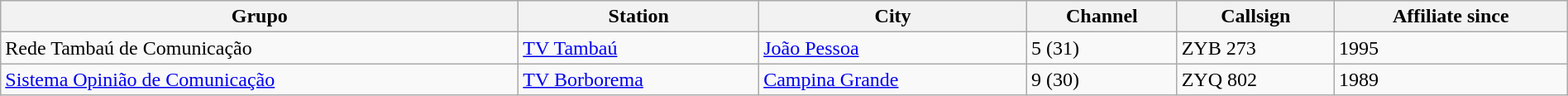<table class = "wikitable" style = "width: 100%">
<tr>
<th>Grupo</th>
<th>Station</th>
<th>City</th>
<th>Channel</th>
<th>Callsign</th>
<th>Affiliate since</th>
</tr>
<tr>
<td>Rede Tambaú de Comunicação</td>
<td><a href='#'>TV Tambaú</a></td>
<td><a href='#'>João Pessoa</a></td>
<td>5 (31)</td>
<td>ZYB 273</td>
<td>1995</td>
</tr>
<tr>
<td><a href='#'>Sistema Opinião de Comunicação</a></td>
<td><a href='#'>TV Borborema</a></td>
<td><a href='#'>Campina Grande</a></td>
<td>9 (30)</td>
<td>ZYQ 802</td>
<td>1989</td>
</tr>
</table>
